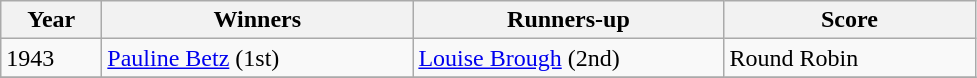<table class="wikitable sortable">
<tr>
<th style="width:60px;">Year</th>
<th style="width:200px;">Winners</th>
<th style="width:200px;">Runners-up</th>
<th style="width:160px;">Score</th>
</tr>
<tr>
<td>1943</td>
<td> <a href='#'>Pauline Betz</a> (1st)</td>
<td> <a href='#'>Louise Brough</a> (2nd)</td>
<td>Round Robin</td>
</tr>
<tr>
</tr>
</table>
